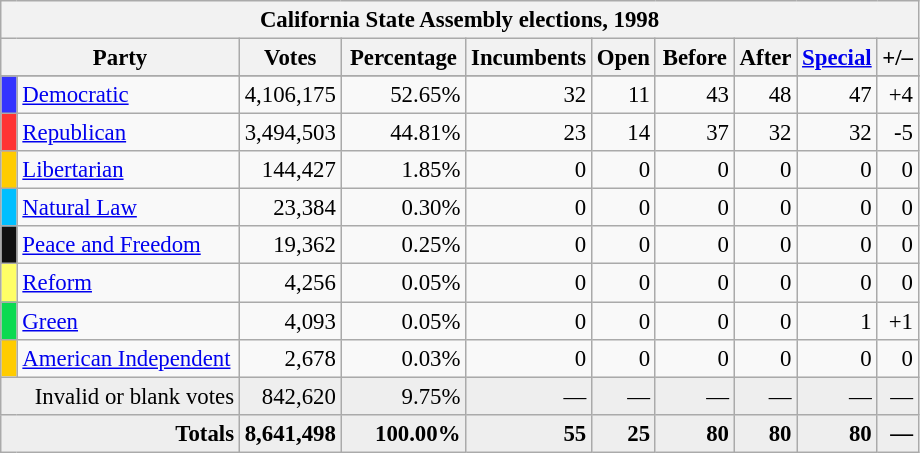<table class="wikitable" style="font-size:95%;">
<tr>
<th colspan="10">California State Assembly elections, 1998</th>
</tr>
<tr>
<th colspan=2 style="width: 10em">Party</th>
<th style="width: 4em">Votes</th>
<th style="width: 5em">Percentage</th>
<th style="width: 5em">Incumbents</th>
<th style="width: 2em">Open</th>
<th style="width: 3em">Before</th>
<th style="width: 2em">After</th>
<th style="width: 3em"><a href='#'>Special</a></th>
<th style="width: 1em">+/–</th>
</tr>
<tr>
</tr>
<tr>
<th style="background-color:#3333FF; width: 3px"></th>
<td style="width: 130px"><a href='#'>Democratic</a></td>
<td align="right">4,106,175</td>
<td align="right">52.65%</td>
<td align="right">32</td>
<td align="right">11</td>
<td align="right">43</td>
<td align="right">48</td>
<td align="right">47</td>
<td align="right">+4</td>
</tr>
<tr>
<th style="background-color:#FF3333; width: 3px"></th>
<td style="width: 130px"><a href='#'>Republican</a></td>
<td align="right">3,494,503</td>
<td align="right">44.81%</td>
<td align="right">23</td>
<td align="right">14</td>
<td align="right">37</td>
<td align="right">32</td>
<td align="right">32</td>
<td align="right">-5</td>
</tr>
<tr>
<th style="background-color:#FFCC00; width: 3px"></th>
<td style="width: 130px"><a href='#'>Libertarian</a></td>
<td align="right">144,427</td>
<td align="right">1.85%</td>
<td align="right">0</td>
<td align="right">0</td>
<td align="right">0</td>
<td align="right">0</td>
<td align="right">0</td>
<td align="right">0</td>
</tr>
<tr>
<th style="background-color:#00BFFF; width: 3px"></th>
<td style="width: 130px"><a href='#'>Natural Law</a></td>
<td align="right">23,384</td>
<td align="right">0.30%</td>
<td align="right">0</td>
<td align="right">0</td>
<td align="right">0</td>
<td align="right">0</td>
<td align="right">0</td>
<td align="right">0</td>
</tr>
<tr>
<th style="background-color:#111111; width: 3px"></th>
<td style="width: 130px"><a href='#'>Peace and Freedom</a></td>
<td align="right">19,362</td>
<td align="right">0.25%</td>
<td align="right">0</td>
<td align="right">0</td>
<td align="right">0</td>
<td align="right">0</td>
<td align="right">0</td>
<td align="right">0</td>
</tr>
<tr>
<th style="background-color:#FFFF66; width: 3px"></th>
<td style="width: 130px"><a href='#'>Reform</a></td>
<td align="right">4,256</td>
<td align="right">0.05%</td>
<td align="right">0</td>
<td align="right">0</td>
<td align="right">0</td>
<td align="right">0</td>
<td align="right">0</td>
<td align="right">0</td>
</tr>
<tr>
<th style="background-color:#0BDA51; width: 3px"></th>
<td style="width: 130px"><a href='#'>Green</a></td>
<td align="right">4,093</td>
<td align="right">0.05%</td>
<td align="right">0</td>
<td align="right">0</td>
<td align="right">0</td>
<td align="right">0</td>
<td align="right">1</td>
<td align="right">+1</td>
</tr>
<tr>
<th style="background-color:#FFCC00; width: 3px"></th>
<td style="width: 130px"><a href='#'>American Independent</a></td>
<td align="right">2,678</td>
<td align="right">0.03%</td>
<td align="right">0</td>
<td align="right">0</td>
<td align="right">0</td>
<td align="right">0</td>
<td align="right">0</td>
<td align="right">0</td>
</tr>
<tr bgcolor="#EEEEEE">
<td colspan="2" align="right">Invalid or blank votes</td>
<td align="right">842,620</td>
<td align="right">9.75%</td>
<td align="right">—</td>
<td align="right">—</td>
<td align="right">—</td>
<td align="right">—</td>
<td align="right">—</td>
<td align="right">—</td>
</tr>
<tr bgcolor="#EEEEEE">
<td colspan="2" align="right"><strong>Totals</strong></td>
<td align="right"><strong>8,641,498</strong></td>
<td align="right"><strong>100.00%</strong></td>
<td align="right"><strong>55</strong></td>
<td align="right"><strong>25</strong></td>
<td align="right"><strong>80</strong></td>
<td align="right"><strong>80</strong></td>
<td align="right"><strong>80</strong></td>
<td align="right"><strong>—</strong></td>
</tr>
</table>
